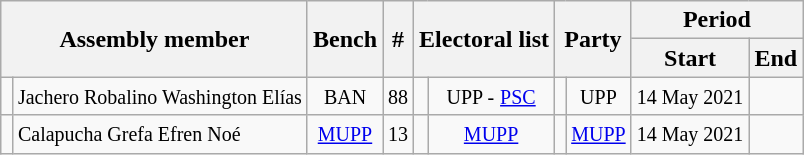<table class="wikitable sortable" style="text-align:center; margin:auto;">
<tr>
<th colspan="2" rowspan="2">Assembly member</th>
<th rowspan="2">Bench</th>
<th rowspan="2">#</th>
<th colspan="2" rowspan="2">Electoral list</th>
<th colspan="2" rowspan="2">Party</th>
<th colspan="2">Period</th>
</tr>
<tr>
<th>Start</th>
<th>End</th>
</tr>
<tr>
<td></td>
<td align="left"><small>Jachero Robalino Washington Elías</small></td>
<td><small>BAN</small></td>
<td><small>88</small></td>
<td></td>
<td><small>UPP -</small> <small><a href='#'>PSC</a></small></td>
<td></td>
<td><small>UPP</small></td>
<td><small>14 May 2021</small></td>
<td></td>
</tr>
<tr>
<td></td>
<td align="left"><small>Calapucha Grefa Efren Noé</small></td>
<td><small><a href='#'>MUPP</a></small></td>
<td><small>13</small></td>
<td></td>
<td><small><a href='#'>MUPP</a></small></td>
<td></td>
<td><small><a href='#'>MUPP</a></small></td>
<td><small>14 May 2021</small></td>
<td></td>
</tr>
</table>
